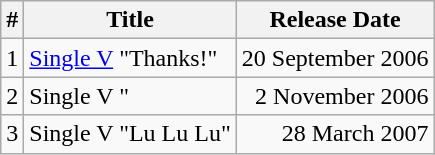<table class="wikitable">
<tr>
<th>#</th>
<th>Title</th>
<th>Release Date</th>
</tr>
<tr>
<td align="center">1</td>
<td><a href='#'>Single V</a> "Thanks!"</td>
<td align="right">20 September 2006</td>
</tr>
<tr>
<td align="center">2</td>
<td>Single V "</td>
<td align="right">2 November 2006</td>
</tr>
<tr>
<td align="center">3</td>
<td>Single V "Lu Lu Lu"</td>
<td align="right">28 March 2007</td>
</tr>
</table>
